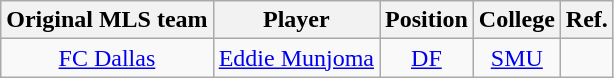<table class="wikitable sortable" style="text-align:center">
<tr>
<th>Original MLS team</th>
<th>Player</th>
<th>Position</th>
<th>College</th>
<th class="unsortable">Ref.</th>
</tr>
<tr>
<td><a href='#'>FC Dallas</a></td>
<td><a href='#'>Eddie Munjoma</a></td>
<td><a href='#'>DF</a></td>
<td><a href='#'>SMU</a></td>
<td></td>
</tr>
</table>
